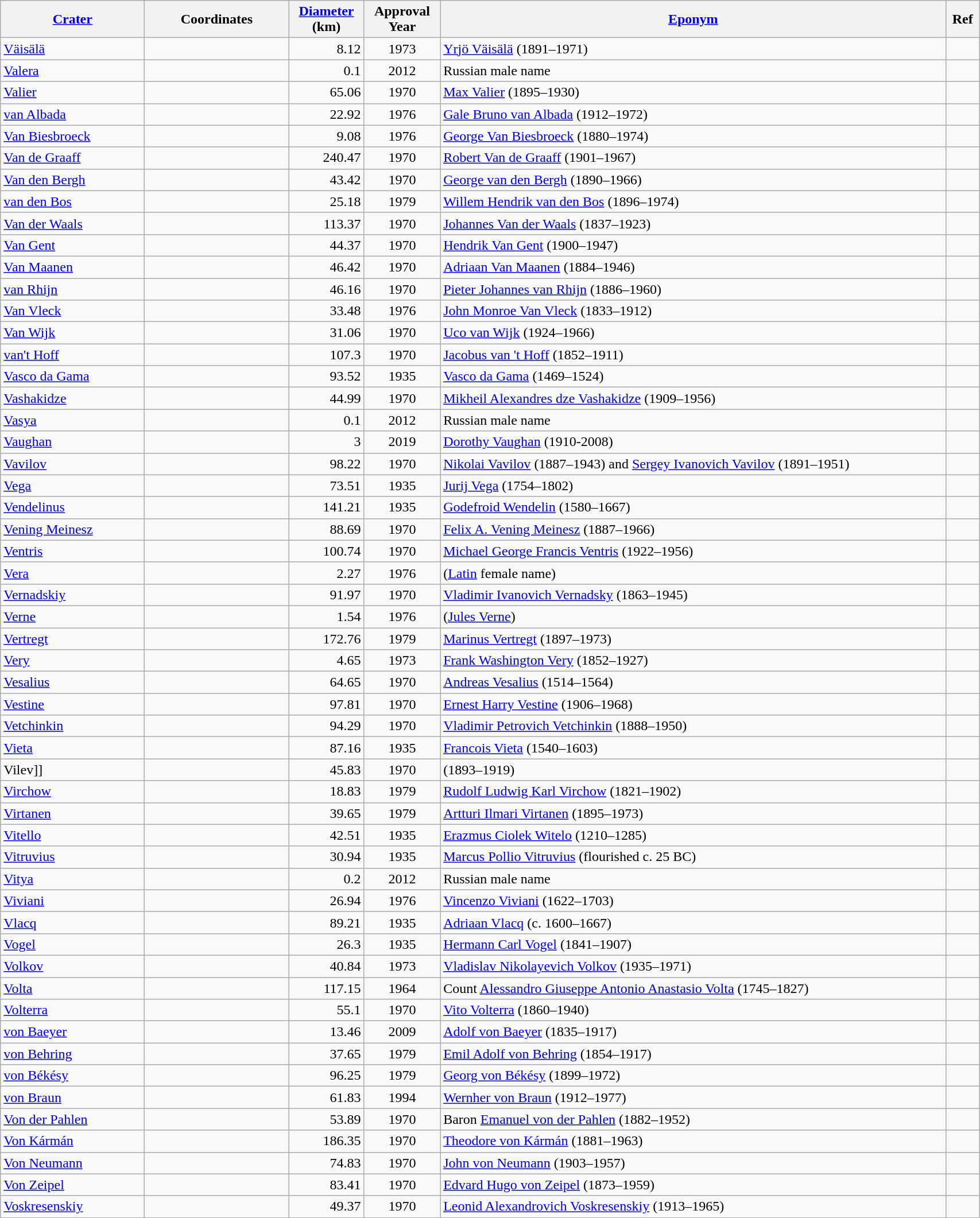<table class="wikitable sortable" style="min-width: 90%">
<tr>
<th style="width:10em"><a href='#'>Crater</a></th>
<th data-sort-type="number" style="width:10em">Coordinates</th>
<th><a href='#'>Diameter</a><br>(km)</th>
<th>Approval<br>Year</th>
<th><a href='#'>Eponym</a></th>
<th>Ref</th>
</tr>
<tr id="Väisälä">
<td><a href='#'>Väisälä</a></td>
<td></td>
<td align=right>8.12</td>
<td align=center>1973</td>
<td><a href='#'>Yrjö Väisälä</a> (1891–1971)</td>
<td></td>
</tr>
<tr id="Valera">
<td><a href='#'>Valera</a></td>
<td></td>
<td align=right>0.1</td>
<td align=center>2012</td>
<td>Russian male name</td>
<td></td>
</tr>
<tr id="Valier">
<td><a href='#'>Valier</a></td>
<td></td>
<td align=right>65.06</td>
<td align=center>1970</td>
<td><a href='#'>Max Valier</a> (1895–1930)</td>
<td></td>
</tr>
<tr id="van Albada">
<td><a href='#'>van Albada</a></td>
<td></td>
<td align=right>22.92</td>
<td align=center>1976</td>
<td><a href='#'>Gale Bruno van Albada</a> (1912–1972)</td>
<td></td>
</tr>
<tr id="Van Biesbroeck">
<td><a href='#'>Van Biesbroeck</a></td>
<td></td>
<td align=right>9.08</td>
<td align=center>1976</td>
<td><a href='#'>George Van Biesbroeck</a> (1880–1974)</td>
<td></td>
</tr>
<tr id="Van de Graaff">
<td><a href='#'>Van de Graaff</a></td>
<td></td>
<td align=right>240.47</td>
<td align=center>1970</td>
<td><a href='#'>Robert Van de Graaff</a> (1901–1967)</td>
<td></td>
</tr>
<tr id="Van den Bergh">
<td><a href='#'>Van den Bergh</a></td>
<td></td>
<td align=right>43.42</td>
<td align=center>1970</td>
<td><a href='#'>George van den Bergh</a> (1890–1966)</td>
<td></td>
</tr>
<tr id="van den Bos">
<td><a href='#'>van den Bos</a></td>
<td></td>
<td align=right>25.18</td>
<td align=center>1979</td>
<td><a href='#'>Willem Hendrik van den Bos</a> (1896–1974)</td>
<td></td>
</tr>
<tr id="Van der Waals">
<td><a href='#'>Van der Waals</a></td>
<td></td>
<td align=right>113.37</td>
<td align=center>1970</td>
<td><a href='#'>Johannes Van der Waals</a> (1837–1923)</td>
<td></td>
</tr>
<tr id="Van Gent">
<td><a href='#'>Van Gent</a></td>
<td></td>
<td align=right>44.37</td>
<td align=center>1970</td>
<td><a href='#'>Hendrik Van Gent</a> (1900–1947)</td>
<td></td>
</tr>
<tr id="Van Maanen">
<td><a href='#'>Van Maanen</a></td>
<td></td>
<td align=right>46.42</td>
<td align=center>1970</td>
<td><a href='#'>Adriaan Van Maanen</a> (1884–1946)</td>
<td></td>
</tr>
<tr id="van Rhijn">
<td><a href='#'>van Rhijn</a></td>
<td></td>
<td align=right>46.16</td>
<td align=center>1970</td>
<td><a href='#'>Pieter Johannes van Rhijn</a> (1886–1960)</td>
<td></td>
</tr>
<tr id="Van Vleck">
<td><a href='#'>Van Vleck</a></td>
<td></td>
<td align=right>33.48</td>
<td align=center>1976</td>
<td><a href='#'>John Monroe Van Vleck</a> (1833–1912)</td>
<td></td>
</tr>
<tr id="Van Wijk">
<td><a href='#'>Van Wijk</a></td>
<td></td>
<td align=right>31.06</td>
<td align=center>1970</td>
<td><a href='#'>Uco van Wijk</a> (1924–1966)</td>
<td></td>
</tr>
<tr id="van't Hoff">
<td><a href='#'>van't Hoff</a></td>
<td></td>
<td align=right>107.3</td>
<td align=center>1970</td>
<td><a href='#'>Jacobus van 't Hoff</a> (1852–1911)</td>
<td></td>
</tr>
<tr id="Vasco da Gama">
<td><a href='#'>Vasco da Gama</a></td>
<td></td>
<td align=right>93.52</td>
<td align=center>1935</td>
<td><a href='#'>Vasco da Gama</a> (1469–1524)</td>
<td></td>
</tr>
<tr id="Vashakidze">
<td><a href='#'>Vashakidze</a></td>
<td></td>
<td align=right>44.99</td>
<td align=center>1970</td>
<td><a href='#'>Mikheil Alexandres dze Vashakidze</a> (1909–1956)</td>
<td></td>
</tr>
<tr id="Vasya">
<td><a href='#'>Vasya</a></td>
<td></td>
<td align=right>0.1</td>
<td align=center>2012</td>
<td>Russian male name</td>
<td></td>
</tr>
<tr id=Vaughan>
<td><a href='#'>Vaughan</a></td>
<td></td>
<td align=right>3</td>
<td align=center>2019</td>
<td><a href='#'>Dorothy Vaughan</a> (1910-2008)</td>
<td></td>
</tr>
<tr id="Vavilov">
<td><a href='#'>Vavilov</a></td>
<td></td>
<td align=right>98.22</td>
<td align=center>1970</td>
<td><a href='#'>Nikolai Vavilov</a> (1887–1943) and <a href='#'>Sergey Ivanovich Vavilov</a> (1891–1951)</td>
<td></td>
</tr>
<tr id="Vega">
<td><a href='#'>Vega</a></td>
<td></td>
<td align=right>73.51</td>
<td align=center>1935</td>
<td><a href='#'>Jurij Vega</a> (1754–1802)</td>
<td></td>
</tr>
<tr id="Vendelinus">
<td><a href='#'>Vendelinus</a></td>
<td></td>
<td align=right>141.21</td>
<td align=center>1935</td>
<td><a href='#'>Godefroid Wendelin</a> (1580–1667)</td>
<td></td>
</tr>
<tr id="Vening Meinesz">
<td><a href='#'>Vening Meinesz</a></td>
<td></td>
<td align=right>88.69</td>
<td align=center>1970</td>
<td><a href='#'>Felix A. Vening Meinesz</a> (1887–1966)</td>
<td></td>
</tr>
<tr id="Ventris">
<td><a href='#'>Ventris</a></td>
<td></td>
<td align=right>100.74</td>
<td align=center>1970</td>
<td><a href='#'>Michael George Francis Ventris</a> (1922–1956)</td>
<td></td>
</tr>
<tr id="Vera">
<td><a href='#'>Vera</a></td>
<td></td>
<td align=right>2.27</td>
<td align=center>1976</td>
<td>(<a href='#'>Latin</a> female name)</td>
<td></td>
</tr>
<tr id="Vernadskiy">
<td><a href='#'>Vernadskiy</a></td>
<td></td>
<td align=right>91.97</td>
<td align=center>1970</td>
<td><a href='#'>Vladimir Ivanovich Vernadsky</a> (1863–1945)</td>
<td></td>
</tr>
<tr id="Verne">
<td><a href='#'>Verne</a></td>
<td></td>
<td align=right>1.54</td>
<td align=center>1976</td>
<td>(<a href='#'>Jules Verne</a>)</td>
<td></td>
</tr>
<tr id="Vertregt">
<td><a href='#'>Vertregt</a></td>
<td></td>
<td align=right>172.76</td>
<td align=center>1979</td>
<td><a href='#'>Marinus Vertregt</a> (1897–1973)</td>
<td></td>
</tr>
<tr id="Very">
<td><a href='#'>Very</a></td>
<td></td>
<td align=right>4.65</td>
<td align=center>1973</td>
<td><a href='#'>Frank Washington Very</a> (1852–1927)</td>
<td></td>
</tr>
<tr id="Vesalius">
<td><a href='#'>Vesalius</a></td>
<td></td>
<td align=right>64.65</td>
<td align=center>1970</td>
<td><a href='#'>Andreas Vesalius</a> (1514–1564)</td>
<td></td>
</tr>
<tr id="Vestine">
<td><a href='#'>Vestine</a></td>
<td></td>
<td align=right>97.81</td>
<td align=center>1970</td>
<td><a href='#'>Ernest Harry Vestine</a> (1906–1968)</td>
<td></td>
</tr>
<tr id="Vetchinkin">
<td><a href='#'>Vetchinkin</a></td>
<td></td>
<td align=right>94.29</td>
<td align=center>1970</td>
<td><a href='#'>Vladimir Petrovich Vetchinkin</a> (1888–1950)</td>
<td></td>
</tr>
<tr id="Vieta">
<td><a href='#'>Vieta</a></td>
<td></td>
<td align=right>87.16</td>
<td align=center>1935</td>
<td><a href='#'>Francois Vieta</a> (1540–1603)</td>
<td></td>
</tr>
<tr id="Vil'ev">
<td [[Vil>Vilev]]</td>
<td></td>
<td align=right>45.83</td>
<td align=center>1970</td>
<td> (1893–1919)</td>
<td></td>
</tr>
<tr id="Virchow">
<td><a href='#'>Virchow</a></td>
<td></td>
<td align=right>18.83</td>
<td align=center>1979</td>
<td><a href='#'>Rudolf Ludwig Karl Virchow</a> (1821–1902)</td>
<td></td>
</tr>
<tr id="Virtanen">
<td><a href='#'>Virtanen</a></td>
<td></td>
<td align=right>39.65</td>
<td align=center>1979</td>
<td><a href='#'>Artturi Ilmari Virtanen</a> (1895–1973)</td>
<td></td>
</tr>
<tr id="Vitello">
<td><a href='#'>Vitello</a></td>
<td></td>
<td align=right>42.51</td>
<td align=center>1935</td>
<td><a href='#'>Erazmus Ciolek Witelo</a> (1210–1285)</td>
<td></td>
</tr>
<tr id="Vitruvius">
<td><a href='#'>Vitruvius</a></td>
<td></td>
<td align=right>30.94</td>
<td align=center>1935</td>
<td><a href='#'>Marcus Pollio Vitruvius</a> (flourished c. 25 BC)</td>
<td></td>
</tr>
<tr id="Vitya">
<td><a href='#'>Vitya</a></td>
<td></td>
<td align=right>0.2</td>
<td align=center>2012</td>
<td>Russian male name</td>
<td></td>
</tr>
<tr id="Viviani">
<td><a href='#'>Viviani</a></td>
<td></td>
<td align=right>26.94</td>
<td align=center>1976</td>
<td><a href='#'>Vincenzo Viviani</a> (1622–1703)</td>
<td></td>
</tr>
<tr id="Vlacq">
<td><a href='#'>Vlacq</a></td>
<td></td>
<td align=right>89.21</td>
<td align=center>1935</td>
<td><a href='#'>Adriaan Vlacq</a> (c. 1600–1667)</td>
<td></td>
</tr>
<tr id="Vogel">
<td><a href='#'>Vogel</a></td>
<td></td>
<td align=right>26.3</td>
<td align=center>1935</td>
<td><a href='#'>Hermann Carl Vogel</a> (1841–1907)</td>
<td></td>
</tr>
<tr id="Volkov">
<td><a href='#'>Volkov</a></td>
<td></td>
<td align=right>40.84</td>
<td align=center>1973</td>
<td><a href='#'>Vladislav Nikolayevich Volkov</a> (1935–1971)</td>
<td></td>
</tr>
<tr id="Volta">
<td><a href='#'>Volta</a></td>
<td></td>
<td align=right>117.15</td>
<td align=center>1964</td>
<td>Count <a href='#'>Alessandro Giuseppe Antonio Anastasio Volta</a> (1745–1827)</td>
<td></td>
</tr>
<tr id="Volterra">
<td><a href='#'>Volterra</a></td>
<td></td>
<td align=right>55.1</td>
<td align=center>1970</td>
<td><a href='#'>Vito Volterra</a> (1860–1940)</td>
<td></td>
</tr>
<tr id="von Baeyer">
<td><a href='#'>von Baeyer</a></td>
<td></td>
<td align=right>13.46</td>
<td align=center>2009</td>
<td><a href='#'>Adolf von Baeyer</a> (1835–1917)</td>
<td></td>
</tr>
<tr id="von Behring">
<td><a href='#'>von Behring</a></td>
<td></td>
<td align=right>37.65</td>
<td align=center>1979</td>
<td><a href='#'>Emil Adolf von Behring</a> (1854–1917)</td>
<td></td>
</tr>
<tr id="von Békésy">
<td><a href='#'>von Békésy</a></td>
<td></td>
<td align=right>96.25</td>
<td align=center>1979</td>
<td><a href='#'>Georg von Békésy</a> (1899–1972)</td>
<td></td>
</tr>
<tr id="von Braun">
<td><a href='#'>von Braun</a></td>
<td></td>
<td align=right>61.83</td>
<td align=center>1994</td>
<td><a href='#'>Wernher von Braun</a> (1912–1977)</td>
<td></td>
</tr>
<tr id="Von der Pahlen">
<td><a href='#'>Von der Pahlen</a></td>
<td></td>
<td align=right>53.89</td>
<td align=center>1970</td>
<td>Baron <a href='#'>Emanuel von der Pahlen</a> (1882–1952)</td>
<td></td>
</tr>
<tr id="Von Kármán">
<td><a href='#'>Von Kármán</a></td>
<td></td>
<td align=right>186.35</td>
<td align=center>1970</td>
<td><a href='#'>Theodore von Kármán</a> (1881–1963)</td>
<td></td>
</tr>
<tr id="Von Neumann">
<td><a href='#'>Von Neumann</a></td>
<td></td>
<td align=right>74.83</td>
<td align=center>1970</td>
<td><a href='#'>John von Neumann</a> (1903–1957)</td>
<td></td>
</tr>
<tr id="Von Zeipel">
<td><a href='#'>Von Zeipel</a></td>
<td></td>
<td align=right>83.41</td>
<td align=center>1970</td>
<td><a href='#'>Edvard Hugo von Zeipel</a> (1873–1959)</td>
<td></td>
</tr>
<tr id="Voskresenskiy">
<td><a href='#'>Voskresenskiy</a></td>
<td></td>
<td align=right>49.37</td>
<td align=center>1970</td>
<td><a href='#'>Leonid Alexandrovich Voskresenskiy</a> (1913–1965)</td>
<td></td>
</tr>
</table>
